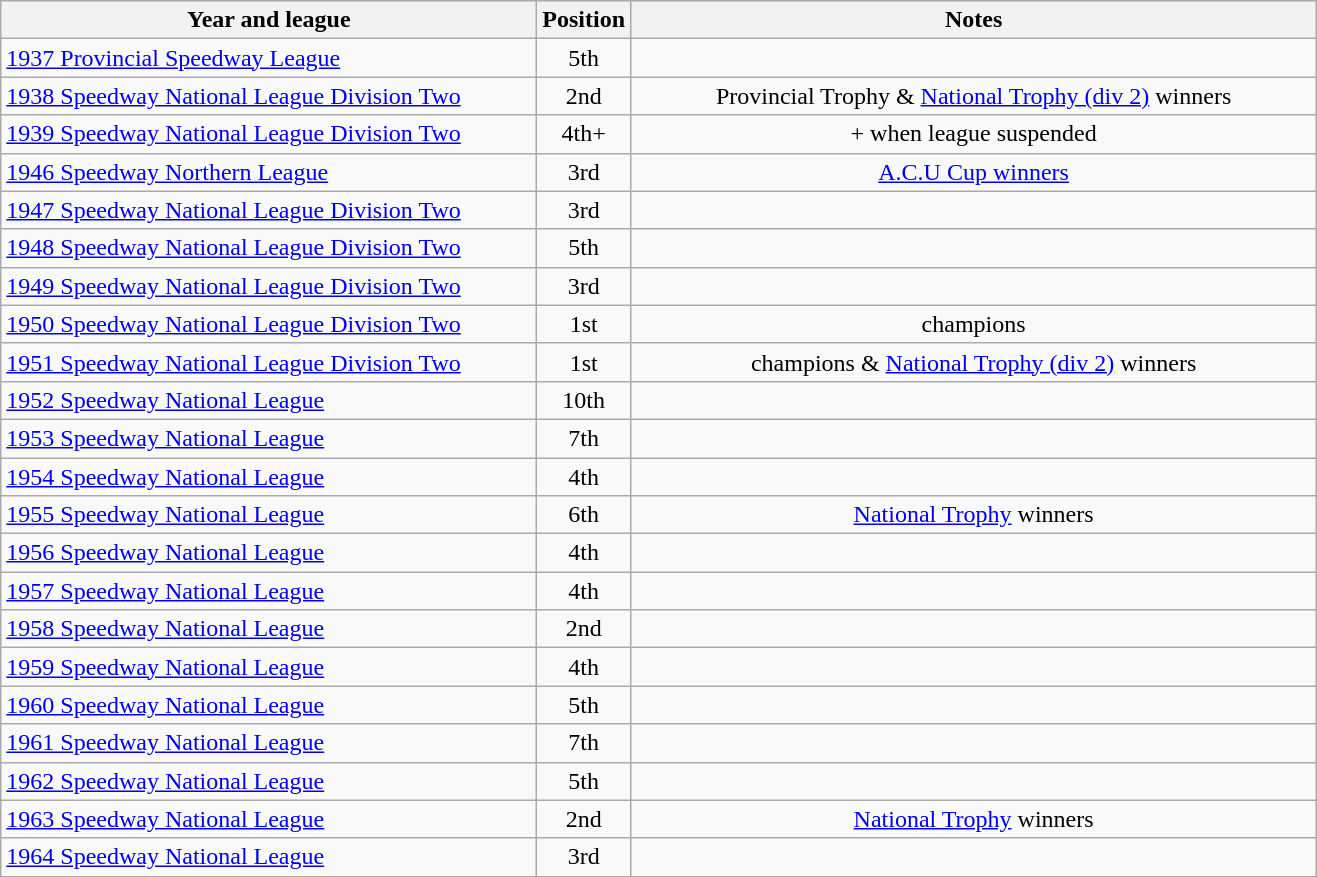<table class="wikitable">
<tr>
<th width=350>Year and league</th>
<th width=50>Position</th>
<th width=450>Notes</th>
</tr>
<tr align=center>
<td align="left"><a href='#'>1937 Provincial Speedway League</a></td>
<td>5th</td>
<td></td>
</tr>
<tr align=center>
<td align="left"><a href='#'>1938 Speedway National League Division Two</a></td>
<td>2nd</td>
<td>Provincial Trophy & <a href='#'>National Trophy (div 2)</a> winners</td>
</tr>
<tr align=center>
<td align="left"><a href='#'>1939 Speedway National League Division Two</a></td>
<td>4th+</td>
<td>+ when league suspended</td>
</tr>
<tr align=center>
<td align="left"><a href='#'>1946 Speedway Northern League</a></td>
<td>3rd</td>
<td><a href='#'>A.C.U Cup winners</a></td>
</tr>
<tr align=center>
<td align="left"><a href='#'>1947 Speedway National League Division Two</a></td>
<td>3rd</td>
<td></td>
</tr>
<tr align=center>
<td align="left"><a href='#'>1948 Speedway National League Division Two</a></td>
<td>5th</td>
<td></td>
</tr>
<tr align=center>
<td align="left"><a href='#'>1949 Speedway National League Division Two</a></td>
<td>3rd</td>
<td></td>
</tr>
<tr align=center>
<td align="left"><a href='#'>1950 Speedway National League Division Two</a></td>
<td>1st</td>
<td>champions</td>
</tr>
<tr align=center>
<td align="left"><a href='#'>1951 Speedway National League Division Two</a></td>
<td>1st</td>
<td>champions & <a href='#'>National Trophy (div 2)</a> winners</td>
</tr>
<tr align=center>
<td align="left"><a href='#'>1952 Speedway National League</a></td>
<td>10th</td>
<td></td>
</tr>
<tr align=center>
<td align="left"><a href='#'>1953 Speedway National League</a></td>
<td>7th</td>
<td></td>
</tr>
<tr align=center>
<td align="left"><a href='#'>1954 Speedway National League</a></td>
<td>4th</td>
<td></td>
</tr>
<tr align=center>
<td align="left"><a href='#'>1955 Speedway National League</a></td>
<td>6th</td>
<td><a href='#'>National Trophy</a> winners</td>
</tr>
<tr align=center>
<td align="left"><a href='#'>1956 Speedway National League</a></td>
<td>4th</td>
<td></td>
</tr>
<tr align=center>
<td align="left"><a href='#'>1957 Speedway National League</a></td>
<td>4th</td>
<td></td>
</tr>
<tr align=center>
<td align="left"><a href='#'>1958 Speedway National League</a></td>
<td>2nd</td>
<td></td>
</tr>
<tr align=center>
<td align="left"><a href='#'>1959 Speedway National League</a></td>
<td>4th</td>
<td></td>
</tr>
<tr align=center>
<td align="left"><a href='#'>1960 Speedway National League</a></td>
<td>5th</td>
<td></td>
</tr>
<tr align=center>
<td align="left"><a href='#'>1961 Speedway National League</a></td>
<td>7th</td>
<td></td>
</tr>
<tr align=center>
<td align="left"><a href='#'>1962 Speedway National League</a></td>
<td>5th</td>
<td></td>
</tr>
<tr align=center>
<td align="left"><a href='#'>1963 Speedway National League</a></td>
<td>2nd</td>
<td><a href='#'>National Trophy</a> winners</td>
</tr>
<tr align=center>
<td align="left"><a href='#'>1964 Speedway National League</a></td>
<td>3rd</td>
<td></td>
</tr>
</table>
